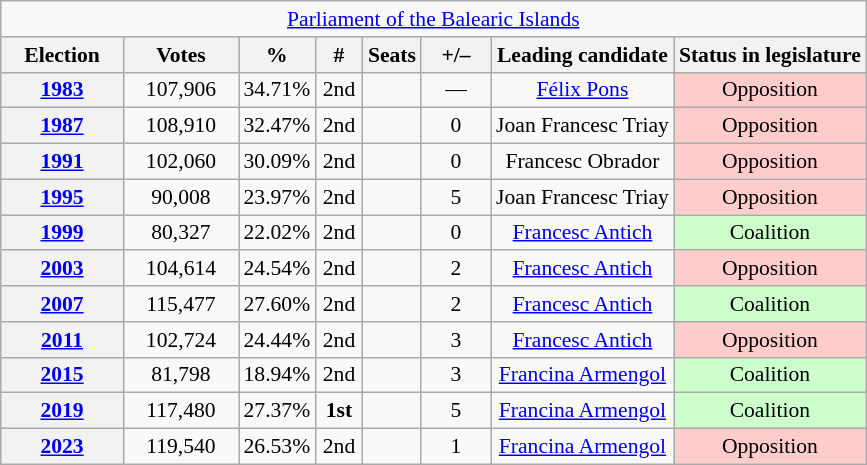<table class="wikitable" style="font-size:90%; text-align:center;">
<tr>
<td colspan="8" align="center"><a href='#'>Parliament of the Balearic Islands</a></td>
</tr>
<tr>
<th width="75">Election</th>
<th width="70">Votes</th>
<th width="35">%</th>
<th width="25">#</th>
<th>Seats</th>
<th width="40">+/–</th>
<th>Leading candidate</th>
<th>Status in legislature</th>
</tr>
<tr>
<th><a href='#'>1983</a></th>
<td>107,906</td>
<td>34.71%</td>
<td>2nd</td>
<td></td>
<td>—</td>
<td><a href='#'>Félix Pons</a></td>
<td style="background:#fcc;">Opposition</td>
</tr>
<tr>
<th><a href='#'>1987</a></th>
<td>108,910</td>
<td>32.47%</td>
<td>2nd</td>
<td></td>
<td>0</td>
<td>Joan Francesc Triay</td>
<td style="background:#fcc;">Opposition</td>
</tr>
<tr>
<th><a href='#'>1991</a></th>
<td>102,060</td>
<td>30.09%</td>
<td>2nd</td>
<td></td>
<td>0</td>
<td>Francesc Obrador</td>
<td style="background:#fcc;">Opposition</td>
</tr>
<tr>
<th><a href='#'>1995</a></th>
<td>90,008</td>
<td>23.97%</td>
<td>2nd</td>
<td></td>
<td>5</td>
<td>Joan Francesc Triay</td>
<td style="background:#fcc;">Opposition</td>
</tr>
<tr>
<th><a href='#'>1999</a></th>
<td>80,327</td>
<td>22.02%</td>
<td>2nd</td>
<td></td>
<td>0</td>
<td><a href='#'>Francesc Antich</a></td>
<td style="background:#cfc;">Coalition</td>
</tr>
<tr>
<th><a href='#'>2003</a></th>
<td>104,614</td>
<td>24.54%</td>
<td>2nd</td>
<td></td>
<td>2</td>
<td><a href='#'>Francesc Antich</a></td>
<td style="background:#fcc;">Opposition</td>
</tr>
<tr>
<th><a href='#'>2007</a></th>
<td>115,477</td>
<td>27.60%</td>
<td>2nd</td>
<td></td>
<td>2</td>
<td><a href='#'>Francesc Antich</a></td>
<td style="background:#cfc;">Coalition</td>
</tr>
<tr>
<th><a href='#'>2011</a></th>
<td>102,724</td>
<td>24.44%</td>
<td>2nd</td>
<td></td>
<td>3</td>
<td><a href='#'>Francesc Antich</a></td>
<td style="background:#fcc;">Opposition</td>
</tr>
<tr>
<th><a href='#'>2015</a></th>
<td>81,798</td>
<td>18.94%</td>
<td>2nd</td>
<td></td>
<td>3</td>
<td><a href='#'>Francina Armengol</a></td>
<td style="background:#cfc;">Coalition</td>
</tr>
<tr>
<th><a href='#'>2019</a></th>
<td>117,480</td>
<td>27.37%</td>
<td><strong>1st</strong></td>
<td></td>
<td>5</td>
<td><a href='#'>Francina Armengol</a></td>
<td style="background:#cfc;">Coalition</td>
</tr>
<tr>
<th><a href='#'>2023</a></th>
<td>119,540</td>
<td>26.53%</td>
<td>2nd</td>
<td></td>
<td>1</td>
<td><a href='#'>Francina Armengol</a></td>
<td style="background:#fcc;">Opposition</td>
</tr>
</table>
